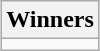<table class=wikitable style="text-align:center; margin:auto">
<tr>
<th>Winners</th>
</tr>
<tr>
<td></td>
</tr>
</table>
